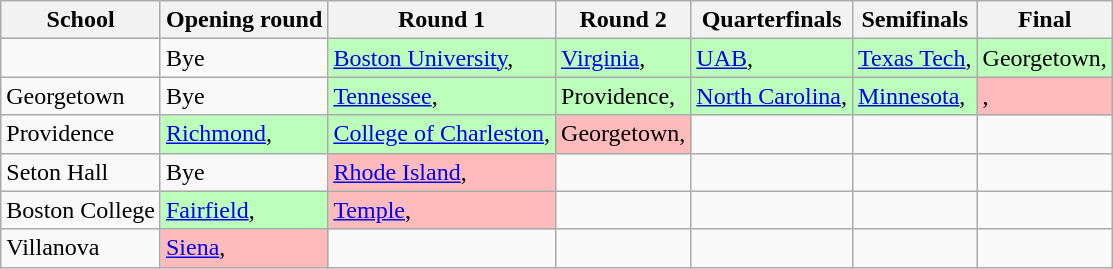<table class="wikitable">
<tr>
<th>School</th>
<th>Opening round</th>
<th>Round 1</th>
<th>Round 2</th>
<th>Quarterfinals</th>
<th>Semifinals</th>
<th>Final</th>
</tr>
<tr>
<td></td>
<td>Bye</td>
<td style="background:#bfb;"><a href='#'>Boston University</a>, </td>
<td style="background:#bfb;"><a href='#'>Virginia</a>, </td>
<td style="background:#bfb;"><a href='#'>UAB</a>, </td>
<td style="background:#bfb;"><a href='#'>Texas Tech</a>, </td>
<td style="background:#bfb;">Georgetown, </td>
</tr>
<tr>
<td>Georgetown</td>
<td>Bye</td>
<td style="background:#bfb;"><a href='#'>Tennessee</a>, </td>
<td style="background:#bfb;">Providence, </td>
<td style="background:#bfb;"><a href='#'>North Carolina</a>, </td>
<td style="background:#bfb;"><a href='#'>Minnesota</a>, </td>
<td style="background:#fbb;">, </td>
</tr>
<tr>
<td>Providence</td>
<td style="background:#bfb;"><a href='#'>Richmond</a>, </td>
<td style="background:#bfb;"><a href='#'>College of Charleston</a>, </td>
<td style="background:#fbb;">Georgetown, </td>
<td></td>
<td></td>
<td></td>
</tr>
<tr>
<td>Seton Hall</td>
<td>Bye</td>
<td style="background:#fbb;"><a href='#'>Rhode Island</a>, </td>
<td></td>
<td></td>
<td></td>
<td></td>
</tr>
<tr>
<td>Boston College</td>
<td style="background:#bfb;"><a href='#'>Fairfield</a>, </td>
<td style="background:#fbb;"><a href='#'>Temple</a>, </td>
<td></td>
<td></td>
<td></td>
<td></td>
</tr>
<tr>
<td>Villanova</td>
<td style="background:#fbb;"><a href='#'>Siena</a>, </td>
<td></td>
<td></td>
<td></td>
<td></td>
<td></td>
</tr>
</table>
